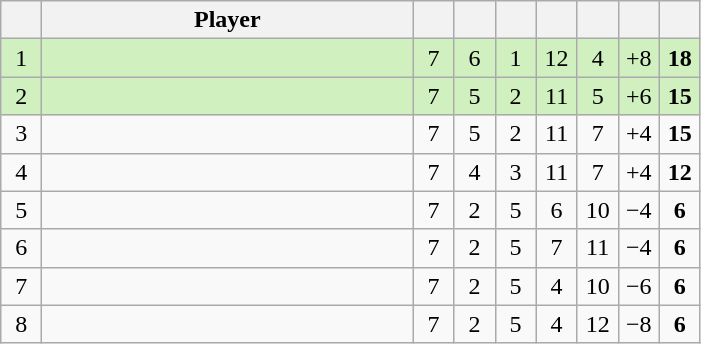<table class="wikitable" style="text-align:center; margin: 1em auto 1em auto, align:left">
<tr>
<th width=20></th>
<th width=240>Player</th>
<th width=20></th>
<th width=20></th>
<th width=20></th>
<th width=20></th>
<th width=20></th>
<th width=20></th>
<th width=20></th>
</tr>
<tr style="background:#D0F0C0;">
<td>1</td>
<td align=left></td>
<td>7</td>
<td>6</td>
<td>1</td>
<td>12</td>
<td>4</td>
<td>+8</td>
<td><strong>18</strong></td>
</tr>
<tr style="background:#D0F0C0;">
<td>2</td>
<td align=left></td>
<td>7</td>
<td>5</td>
<td>2</td>
<td>11</td>
<td>5</td>
<td>+6</td>
<td><strong>15</strong></td>
</tr>
<tr style=>
<td>3</td>
<td align=left></td>
<td>7</td>
<td>5</td>
<td>2</td>
<td>11</td>
<td>7</td>
<td>+4</td>
<td><strong>15</strong></td>
</tr>
<tr style=>
<td>4</td>
<td align=left></td>
<td>7</td>
<td>4</td>
<td>3</td>
<td>11</td>
<td>7</td>
<td>+4</td>
<td><strong>12</strong></td>
</tr>
<tr style=>
<td>5</td>
<td align=left></td>
<td>7</td>
<td>2</td>
<td>5</td>
<td>6</td>
<td>10</td>
<td>−4</td>
<td><strong>6</strong></td>
</tr>
<tr style=>
<td>6</td>
<td align=left></td>
<td>7</td>
<td>2</td>
<td>5</td>
<td>7</td>
<td>11</td>
<td>−4</td>
<td><strong>6</strong></td>
</tr>
<tr style=>
<td>7</td>
<td align=left></td>
<td>7</td>
<td>2</td>
<td>5</td>
<td>4</td>
<td>10</td>
<td>−6</td>
<td><strong>6</strong></td>
</tr>
<tr style=>
<td>8</td>
<td align=left></td>
<td>7</td>
<td>2</td>
<td>5</td>
<td>4</td>
<td>12</td>
<td>−8</td>
<td><strong>6</strong></td>
</tr>
</table>
